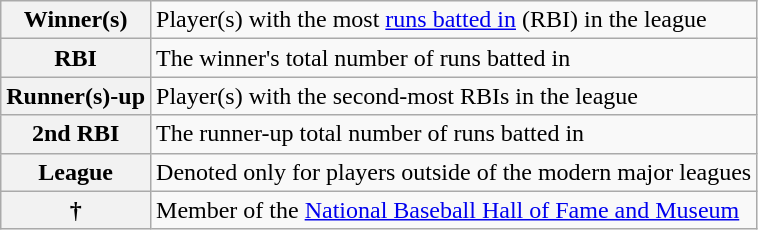<table class="wikitable">
<tr>
<th scope="row">Winner(s)</th>
<td>Player(s) with the most <a href='#'>runs batted in</a> (RBI) in the league</td>
</tr>
<tr>
<th scope="row">RBI</th>
<td>The winner's total number of runs batted in</td>
</tr>
<tr>
<th scope="row">Runner(s)-up</th>
<td>Player(s) with the second-most RBIs in the league</td>
</tr>
<tr>
<th scope="row">2nd RBI</th>
<td>The runner-up total number of runs batted in</td>
</tr>
<tr>
<th scope="row">League</th>
<td>Denoted only for players outside of the modern major leagues</td>
</tr>
<tr>
<th scope="row">†</th>
<td>Member of the <a href='#'>National Baseball Hall of Fame and Museum</a></td>
</tr>
</table>
